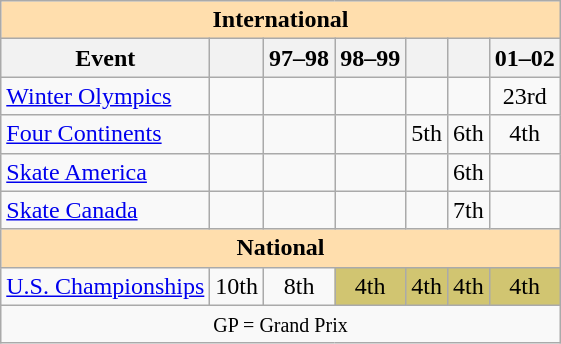<table class="wikitable" style="text-align:center">
<tr>
<th style="background-color: #ffdead; " colspan=7 align=center>International</th>
</tr>
<tr>
<th>Event</th>
<th></th>
<th>97–98</th>
<th>98–99</th>
<th></th>
<th></th>
<th>01–02</th>
</tr>
<tr>
<td align=left><a href='#'>Winter Olympics</a></td>
<td></td>
<td></td>
<td></td>
<td></td>
<td></td>
<td>23rd</td>
</tr>
<tr>
<td align=left><a href='#'>Four Continents</a></td>
<td></td>
<td></td>
<td></td>
<td>5th</td>
<td>6th</td>
<td>4th</td>
</tr>
<tr>
<td align=left> <a href='#'>Skate America</a></td>
<td></td>
<td></td>
<td></td>
<td></td>
<td>6th</td>
<td></td>
</tr>
<tr>
<td align=left> <a href='#'>Skate Canada</a></td>
<td></td>
<td></td>
<td></td>
<td></td>
<td>7th</td>
<td></td>
</tr>
<tr>
<th style="background-color: #ffdead; " colspan=7 align=center>National</th>
</tr>
<tr>
<td align=left><a href='#'>U.S. Championships</a></td>
<td>10th</td>
<td>8th</td>
<td bgcolor=d1c571>4th</td>
<td bgcolor=d1c571>4th</td>
<td bgcolor=d1c571>4th</td>
<td bgcolor=d1c571>4th</td>
</tr>
<tr>
<td colspan=7 align=center><small> GP = Grand Prix </small></td>
</tr>
</table>
